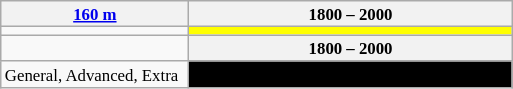<table class="wikitable" style="font-size:70%">
<tr>
<th width=120px><a href='#'>160 m</a></th>
<th width=210px>1800 – 2000</th>
</tr>
<tr>
<td></td>
<td style="background-color: yellow"></td>
</tr>
<tr>
<td></td>
<th>1800 – 2000</th>
</tr>
<tr>
<td>General, Advanced, Extra</td>
<td style="background-color: black"></td>
</tr>
</table>
